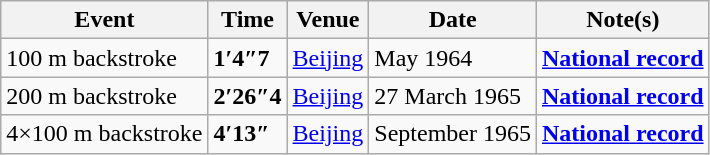<table class="wikitable">
<tr>
<th>Event</th>
<th>Time</th>
<th>Venue</th>
<th>Date</th>
<th>Note(s)</th>
</tr>
<tr>
<td>100 m backstroke</td>
<td><strong>1′4″7</strong></td>
<td><a href='#'>Beijing</a></td>
<td>May 1964</td>
<td><strong><a href='#'>National record</a></strong></td>
</tr>
<tr>
<td>200 m backstroke</td>
<td><strong>2′26″4</strong></td>
<td><a href='#'>Beijing</a></td>
<td>27 March 1965</td>
<td><strong><a href='#'>National record</a></strong></td>
</tr>
<tr>
<td>4×100 m backstroke</td>
<td><strong>4′13″</strong></td>
<td><a href='#'>Beijing</a></td>
<td>September 1965</td>
<td><strong><a href='#'>National record</a></strong></td>
</tr>
</table>
